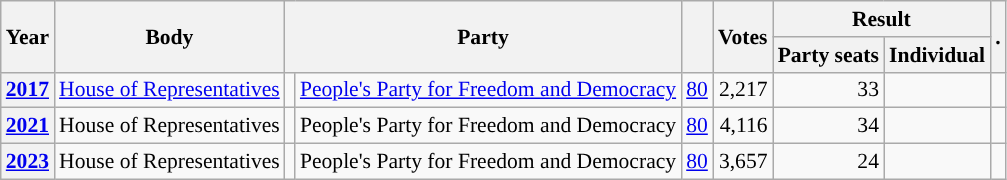<table class="wikitable plainrowheaders sortable" border=2 cellpadding=4 cellspacing=0 style="border: 1px #aaa solid; font-size: 90%; text-align:center;">
<tr>
<th scope="col" rowspan=2>Year</th>
<th scope="col" rowspan=2>Body</th>
<th scope="col" colspan=2 rowspan=2>Party</th>
<th scope="col" rowspan=2></th>
<th scope="col" rowspan=2>Votes</th>
<th scope="colgroup" colspan=2>Result</th>
<th scope="col" rowspan=2 class="unsortable">.</th>
</tr>
<tr>
<th scope="col">Party seats</th>
<th scope="col">Individual</th>
</tr>
<tr>
<th scope="row"><a href='#'>2017</a></th>
<td><a href='#'>House of Representatives</a></td>
<td style="background-color:"></td>
<td><a href='#'>People's Party for Freedom and Democracy</a></td>
<td style=text-align:right><a href='#'>80</a></td>
<td style=text-align:right>2,217</td>
<td style=text-align:right>33</td>
<td></td>
<td></td>
</tr>
<tr>
<th scope="row"><a href='#'>2021</a></th>
<td>House of Representatives</td>
<td style="background-color:"></td>
<td>People's Party for Freedom and Democracy</td>
<td style=text-align:right><a href='#'>80</a></td>
<td style=text-align:right>4,116</td>
<td style=text-align:right>34</td>
<td></td>
<td></td>
</tr>
<tr>
<th scope="row"><a href='#'>2023</a></th>
<td>House of Representatives</td>
<td style="background-color:"></td>
<td>People's Party for Freedom and Democracy</td>
<td style=text-align:right><a href='#'>80</a></td>
<td style=text-align:right>3,657</td>
<td style=text-align:right>24</td>
<td></td>
<td></td>
</tr>
</table>
